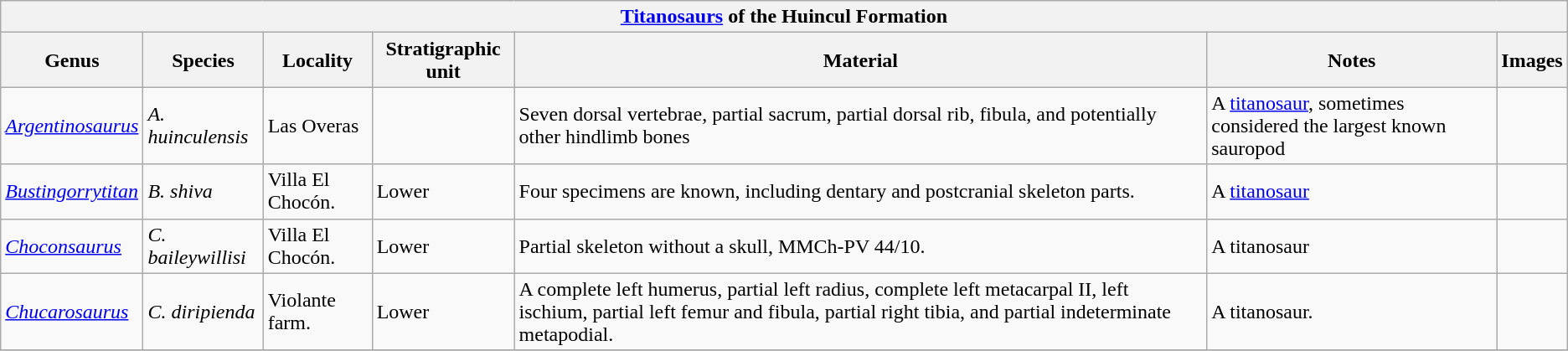<table class="wikitable">
<tr>
<th colspan="7"><a href='#'>Titanosaurs</a> of the Huincul Formation</th>
</tr>
<tr>
<th>Genus</th>
<th>Species</th>
<th>Locality</th>
<th>Stratigraphic unit</th>
<th>Material</th>
<th>Notes</th>
<th>Images</th>
</tr>
<tr>
<td><em><a href='#'>Argentinosaurus</a></em></td>
<td><em>A. huinculensis</em></td>
<td>Las Overas</td>
<td></td>
<td>Seven dorsal vertebrae, partial sacrum, partial dorsal rib, fibula, and potentially other hindlimb bones</td>
<td>A <a href='#'>titanosaur</a>, sometimes considered the largest known sauropod</td>
<td></td>
</tr>
<tr>
<td><em><a href='#'>Bustingorrytitan</a></em></td>
<td><em>B. shiva</em></td>
<td>Villa El Chocón.</td>
<td>Lower</td>
<td>Four specimens are known, including dentary and postcranial skeleton parts.</td>
<td>A <a href='#'>titanosaur</a></td>
<td></td>
</tr>
<tr>
<td><em><a href='#'>Choconsaurus</a></em></td>
<td><em>C. baileywillisi</em></td>
<td>Villa El Chocón.</td>
<td>Lower</td>
<td>Partial skeleton without a skull, MMCh-PV 44/10.</td>
<td>A titanosaur</td>
<td></td>
</tr>
<tr>
<td><em><a href='#'>Chucarosaurus</a></em></td>
<td><em>C. diripienda</em></td>
<td>Violante farm.</td>
<td>Lower</td>
<td>A complete left humerus, partial left radius, complete left metacarpal II, left ischium, partial left femur and fibula, partial right tibia, and partial indeterminate metapodial.</td>
<td>A titanosaur.</td>
<td></td>
</tr>
<tr>
</tr>
</table>
